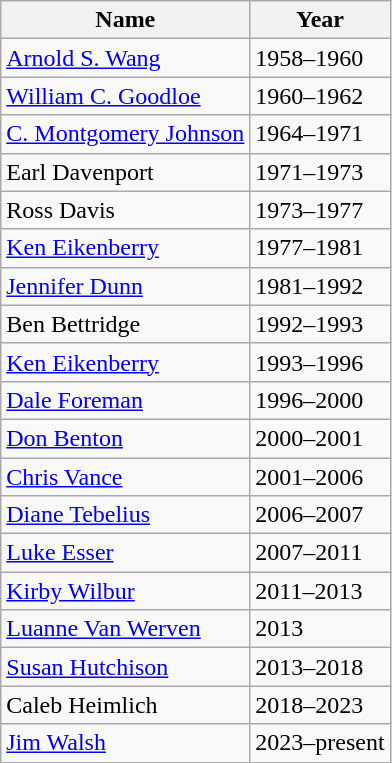<table class="wikitable sortable">
<tr>
<th>Name</th>
<th>Year</th>
</tr>
<tr>
<td><a href='#'>Arnold S. Wang</a></td>
<td>1958–1960</td>
</tr>
<tr>
<td><a href='#'>William C. Goodloe</a></td>
<td>1960–1962</td>
</tr>
<tr>
<td><a href='#'>C. Montgomery Johnson</a></td>
<td>1964–1971</td>
</tr>
<tr>
<td>Earl Davenport</td>
<td>1971–1973</td>
</tr>
<tr>
<td>Ross Davis</td>
<td>1973–1977</td>
</tr>
<tr>
<td><a href='#'>Ken Eikenberry</a></td>
<td>1977–1981</td>
</tr>
<tr>
<td><a href='#'>Jennifer Dunn</a></td>
<td>1981–1992</td>
</tr>
<tr>
<td>Ben Bettridge</td>
<td>1992–1993</td>
</tr>
<tr>
<td><a href='#'>Ken Eikenberry</a></td>
<td>1993–1996</td>
</tr>
<tr>
<td><a href='#'>Dale Foreman</a></td>
<td>1996–2000</td>
</tr>
<tr>
<td><a href='#'>Don Benton</a></td>
<td>2000–2001</td>
</tr>
<tr>
<td><a href='#'>Chris Vance</a></td>
<td>2001–2006</td>
</tr>
<tr>
<td><a href='#'>Diane Tebelius</a></td>
<td>2006–2007</td>
</tr>
<tr>
<td><a href='#'>Luke Esser</a></td>
<td>2007–2011</td>
</tr>
<tr>
<td><a href='#'>Kirby Wilbur</a></td>
<td>2011–2013</td>
</tr>
<tr>
<td><a href='#'>Luanne Van Werven</a></td>
<td>2013</td>
</tr>
<tr>
<td><a href='#'>Susan Hutchison</a></td>
<td>2013–2018</td>
</tr>
<tr>
<td>Caleb Heimlich</td>
<td>2018–2023</td>
</tr>
<tr>
<td><a href='#'>Jim Walsh</a></td>
<td>2023–present</td>
</tr>
</table>
